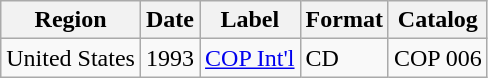<table class="wikitable">
<tr>
<th>Region</th>
<th>Date</th>
<th>Label</th>
<th>Format</th>
<th>Catalog</th>
</tr>
<tr>
<td>United States</td>
<td>1993</td>
<td><a href='#'>COP Int'l</a></td>
<td>CD</td>
<td>COP 006</td>
</tr>
</table>
